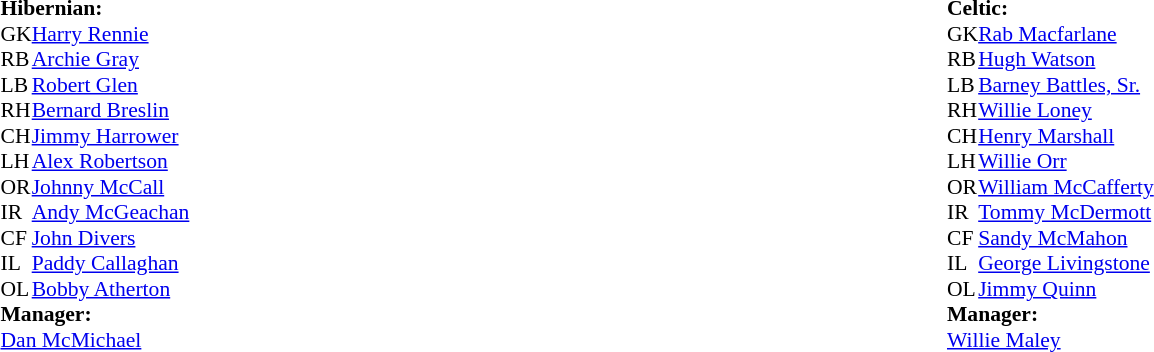<table width="100%">
<tr>
<td valign="top" width="50%"><br><table style="font-size: 90%" cellspacing="0" cellpadding="0">
<tr>
<td colspan="4"><strong>Hibernian:</strong></td>
</tr>
<tr>
<td>GK</td>
<td></td>
<td> <a href='#'>Harry Rennie</a></td>
</tr>
<tr>
<td>RB</td>
<td></td>
<td> <a href='#'>Archie Gray</a></td>
</tr>
<tr>
<td>LB</td>
<td></td>
<td> <a href='#'>Robert Glen</a></td>
</tr>
<tr>
<td>RH</td>
<td></td>
<td> <a href='#'>Bernard Breslin</a></td>
</tr>
<tr>
<td>CH</td>
<td></td>
<td> <a href='#'>Jimmy Harrower</a></td>
</tr>
<tr>
<td>LH</td>
<td></td>
<td> <a href='#'>Alex Robertson</a></td>
</tr>
<tr>
<td>OR</td>
<td></td>
<td> <a href='#'>Johnny McCall</a></td>
</tr>
<tr>
<td>IR</td>
<td></td>
<td> <a href='#'>Andy McGeachan</a></td>
</tr>
<tr>
<td>CF</td>
<td></td>
<td> <a href='#'>John Divers</a></td>
</tr>
<tr>
<td>IL</td>
<td></td>
<td> <a href='#'>Paddy Callaghan</a></td>
</tr>
<tr>
<td>OL</td>
<td></td>
<td> <a href='#'>Bobby Atherton</a></td>
</tr>
<tr>
<td colspan=4><strong>Manager:</strong></td>
</tr>
<tr>
<td colspan="4"> <a href='#'>Dan McMichael</a></td>
</tr>
</table>
</td>
<td valign="top" width="50%"><br><table style="font-size: 90%" cellspacing="0" cellpadding="0">
<tr>
<td colspan="4"><strong>Celtic:</strong></td>
</tr>
<tr>
<td>GK</td>
<td></td>
<td> <a href='#'>Rab Macfarlane</a></td>
</tr>
<tr>
<td>RB</td>
<td></td>
<td> <a href='#'>Hugh Watson</a></td>
</tr>
<tr>
<td>LB</td>
<td></td>
<td> <a href='#'>Barney Battles, Sr.</a></td>
</tr>
<tr>
<td>RH</td>
<td></td>
<td> <a href='#'>Willie Loney</a></td>
</tr>
<tr>
<td>CH</td>
<td></td>
<td> <a href='#'>Henry Marshall</a></td>
</tr>
<tr>
<td>LH</td>
<td></td>
<td> <a href='#'>Willie Orr</a></td>
</tr>
<tr>
<td>OR</td>
<td></td>
<td> <a href='#'>William McCafferty</a></td>
</tr>
<tr>
<td>IR</td>
<td></td>
<td> <a href='#'>Tommy McDermott</a></td>
</tr>
<tr>
<td>CF</td>
<td></td>
<td> <a href='#'>Sandy McMahon</a></td>
</tr>
<tr>
<td>IL</td>
<td></td>
<td> <a href='#'>George Livingstone</a></td>
</tr>
<tr>
<td>OL</td>
<td></td>
<td> <a href='#'>Jimmy Quinn</a></td>
</tr>
<tr>
<td colspan=4><strong>Manager:</strong></td>
</tr>
<tr>
<td colspan="4"> <a href='#'>Willie Maley</a></td>
</tr>
</table>
</td>
</tr>
</table>
